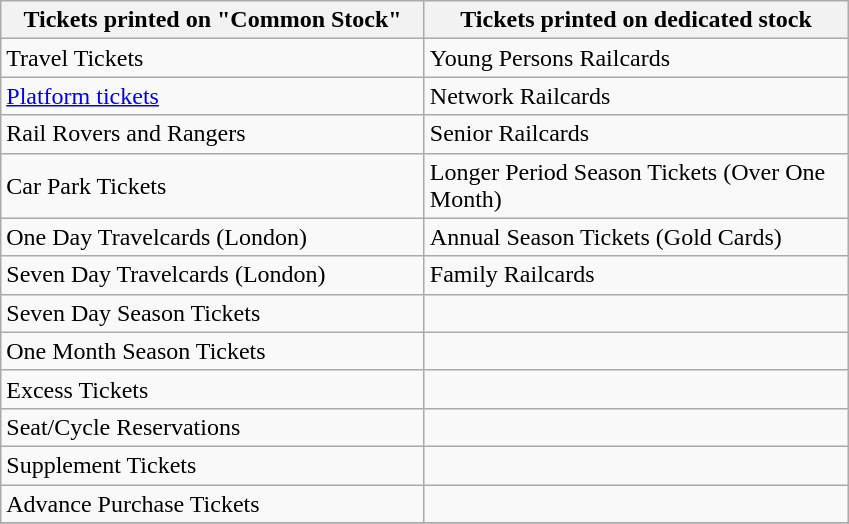<table class="wikitable">
<tr>
<th width="275">Tickets printed on "Common Stock"</th>
<th width="275">Tickets printed on dedicated stock</th>
</tr>
<tr>
<td>Travel Tickets</td>
<td>Young Persons Railcards</td>
</tr>
<tr>
<td><a href='#'>Platform tickets</a></td>
<td>Network Railcards</td>
</tr>
<tr>
<td>Rail Rovers and Rangers</td>
<td>Senior Railcards</td>
</tr>
<tr>
<td>Car Park Tickets</td>
<td>Longer Period Season Tickets (Over One Month)</td>
</tr>
<tr>
<td>One Day Travelcards (London)</td>
<td>Annual Season Tickets (Gold Cards)</td>
</tr>
<tr>
<td>Seven Day Travelcards (London)</td>
<td>Family Railcards</td>
</tr>
<tr>
<td>Seven Day Season Tickets</td>
<td></td>
</tr>
<tr>
<td>One Month Season Tickets</td>
<td></td>
</tr>
<tr>
<td>Excess Tickets</td>
<td></td>
</tr>
<tr>
<td>Seat/Cycle Reservations</td>
<td></td>
</tr>
<tr>
<td>Supplement Tickets</td>
<td></td>
</tr>
<tr>
<td>Advance Purchase Tickets</td>
<td></td>
</tr>
<tr>
</tr>
</table>
